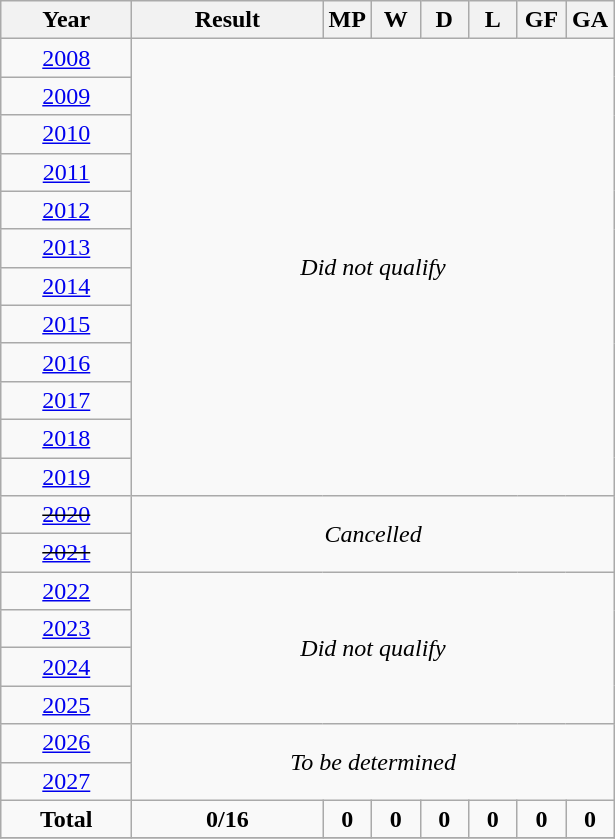<table class="wikitable" style="text-align: center;">
<tr>
<th width=80>Year</th>
<th width=120>Result</th>
<th width=25>MP</th>
<th width=25>W</th>
<th width=25>D</th>
<th width=25>L</th>
<th width=25>GF</th>
<th width=25>GA</th>
</tr>
<tr>
<td> <a href='#'>2008</a></td>
<td colspan=7 rowspan=12><em>Did not qualify</em></td>
</tr>
<tr>
<td> <a href='#'>2009</a></td>
</tr>
<tr>
<td> <a href='#'>2010</a></td>
</tr>
<tr>
<td> <a href='#'>2011</a></td>
</tr>
<tr>
<td> <a href='#'>2012</a></td>
</tr>
<tr>
<td> <a href='#'>2013</a></td>
</tr>
<tr>
<td> <a href='#'>2014</a></td>
</tr>
<tr>
<td> <a href='#'>2015</a></td>
</tr>
<tr>
<td> <a href='#'>2016</a></td>
</tr>
<tr>
<td> <a href='#'>2017</a></td>
</tr>
<tr>
<td> <a href='#'>2018</a></td>
</tr>
<tr>
<td> <a href='#'>2019</a></td>
</tr>
<tr>
<td> <s><a href='#'>2020</a></s></td>
<td colspan=7 rowspan=2><em>Cancelled</em></td>
</tr>
<tr>
<td> <s><a href='#'>2021</a></s></td>
</tr>
<tr>
<td> <a href='#'>2022</a></td>
<td colspan=7 rowspan=4><em>Did not qualify</em></td>
</tr>
<tr>
<td> <a href='#'>2023</a></td>
</tr>
<tr>
<td> <a href='#'>2024</a></td>
</tr>
<tr>
<td> <a href='#'>2025</a></td>
</tr>
<tr>
<td> <a href='#'>2026</a></td>
<td colspan=8 rowspan=2><em>To be determined</em></td>
</tr>
<tr>
<td> <a href='#'>2027</a></td>
</tr>
<tr>
<td><strong>Total</strong></td>
<td><strong>0/16</strong></td>
<td><strong>0</strong></td>
<td><strong>0</strong></td>
<td><strong>0</strong></td>
<td><strong>0</strong></td>
<td><strong>0</strong></td>
<td><strong>0</strong></td>
</tr>
<tr>
</tr>
</table>
